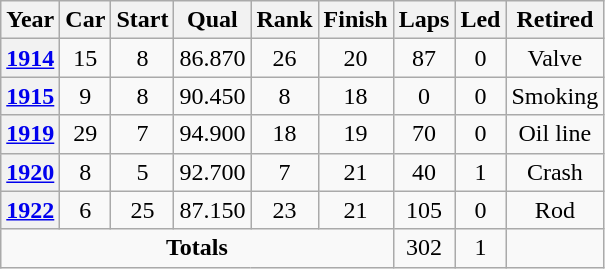<table class="wikitable" style="text-align:center">
<tr>
<th>Year</th>
<th>Car</th>
<th>Start</th>
<th>Qual</th>
<th>Rank</th>
<th>Finish</th>
<th>Laps</th>
<th>Led</th>
<th>Retired</th>
</tr>
<tr>
<th><a href='#'>1914</a></th>
<td>15</td>
<td>8</td>
<td>86.870</td>
<td>26</td>
<td>20</td>
<td>87</td>
<td>0</td>
<td>Valve</td>
</tr>
<tr>
<th><a href='#'>1915</a></th>
<td>9</td>
<td>8</td>
<td>90.450</td>
<td>8</td>
<td>18</td>
<td>0</td>
<td>0</td>
<td>Smoking</td>
</tr>
<tr>
<th><a href='#'>1919</a></th>
<td>29</td>
<td>7</td>
<td>94.900</td>
<td>18</td>
<td>19</td>
<td>70</td>
<td>0</td>
<td>Oil line</td>
</tr>
<tr>
<th><a href='#'>1920</a></th>
<td>8</td>
<td>5</td>
<td>92.700</td>
<td>7</td>
<td>21</td>
<td>40</td>
<td>1</td>
<td>Crash</td>
</tr>
<tr>
<th><a href='#'>1922</a></th>
<td>6</td>
<td>25</td>
<td>87.150</td>
<td>23</td>
<td>21</td>
<td>105</td>
<td>0</td>
<td>Rod</td>
</tr>
<tr>
<td colspan=6><strong>Totals</strong></td>
<td>302</td>
<td>1</td>
<td></td>
</tr>
</table>
